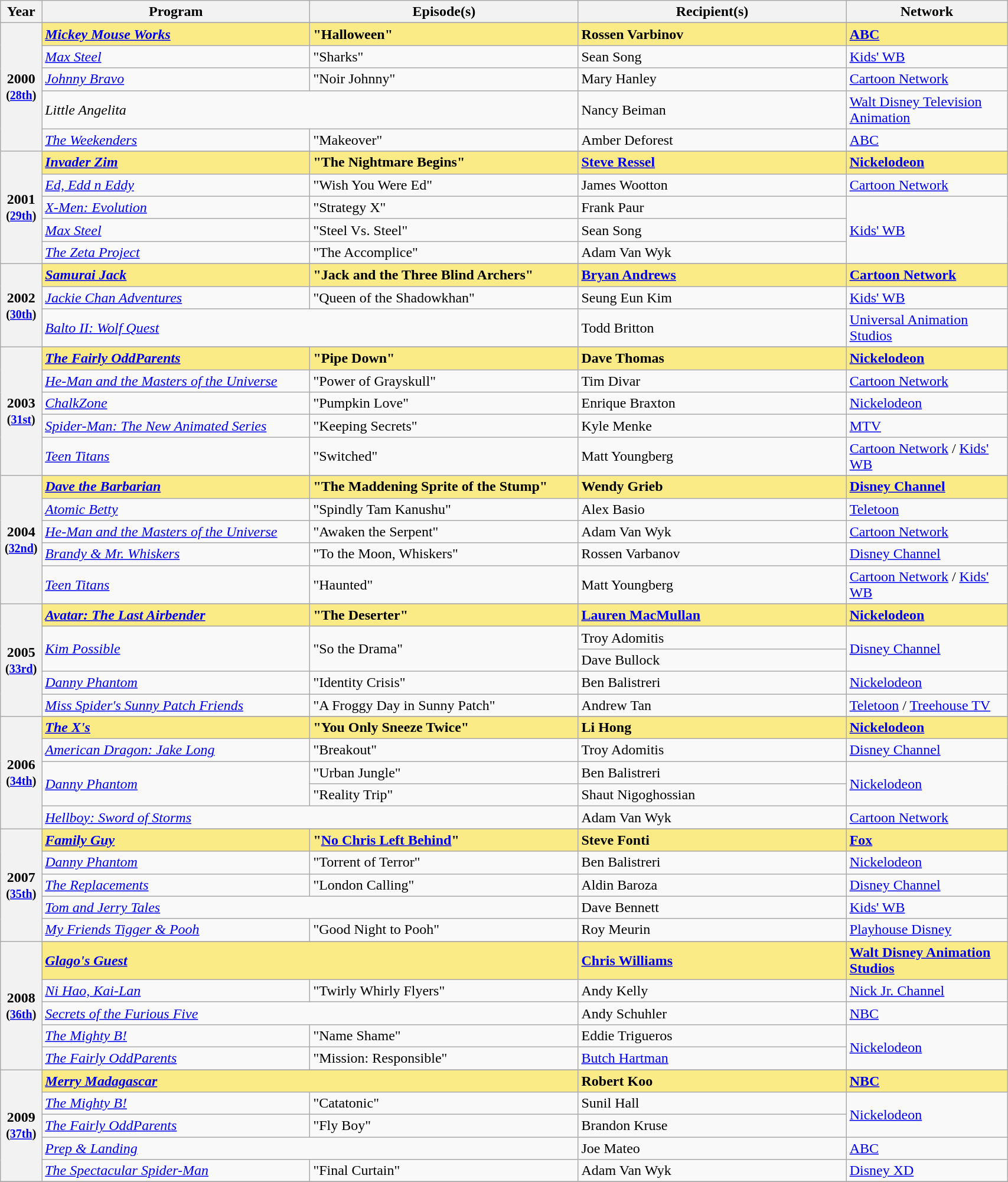<table class="wikitable" style="width:90%;">
<tr>
<th style="width:3%;">Year</th>
<th style="width:25%;">Program</th>
<th style="width:25%;">Episode(s)</th>
<th style="width:25%;">Recipient(s)</th>
<th style="width:15%;">Network</th>
</tr>
<tr>
<th rowspan="6" style="text-align:center;">2000 <br><small>(<a href='#'>28th</a>)</small><br></th>
</tr>
<tr style="background:#FAEB86;">
<td><strong><em><a href='#'>Mickey Mouse Works</a></em></strong></td>
<td><strong>"Halloween"</strong></td>
<td><strong>Rossen Varbinov</strong></td>
<td><strong><a href='#'>ABC</a></strong></td>
</tr>
<tr>
<td><em><a href='#'>Max Steel</a></em></td>
<td>"Sharks"</td>
<td>Sean Song</td>
<td><a href='#'>Kids' WB</a></td>
</tr>
<tr>
<td><em><a href='#'>Johnny Bravo</a></em></td>
<td>"Noir Johnny"</td>
<td>Mary Hanley</td>
<td><a href='#'>Cartoon Network</a></td>
</tr>
<tr>
<td colspan="2"><em>Little Angelita</em></td>
<td>Nancy Beiman</td>
<td><a href='#'>Walt Disney Television Animation</a></td>
</tr>
<tr>
<td><em><a href='#'>The Weekenders</a></em></td>
<td>"Makeover"</td>
<td>Amber Deforest</td>
<td><a href='#'>ABC</a></td>
</tr>
<tr>
<th rowspan="6" style="text-align:center;">2001 <br><small>(<a href='#'>29th</a>)</small><br></th>
</tr>
<tr style="background:#FAEB86;">
<td><strong><em><a href='#'>Invader Zim</a></em></strong></td>
<td><strong>"The Nightmare Begins"</strong></td>
<td><strong><a href='#'>Steve Ressel</a></strong></td>
<td><strong><a href='#'>Nickelodeon</a></strong></td>
</tr>
<tr>
<td><em><a href='#'>Ed, Edd n Eddy</a></em></td>
<td>"Wish You Were Ed"</td>
<td>James Wootton</td>
<td><a href='#'>Cartoon Network</a></td>
</tr>
<tr>
<td><em><a href='#'>X-Men: Evolution</a></em></td>
<td>"Strategy X"</td>
<td>Frank Paur</td>
<td rowspan="3"><a href='#'>Kids' WB</a></td>
</tr>
<tr>
<td><em><a href='#'>Max Steel</a></em></td>
<td>"Steel Vs. Steel"</td>
<td>Sean Song</td>
</tr>
<tr>
<td><em><a href='#'>The Zeta Project</a></em></td>
<td>"The Accomplice"</td>
<td>Adam Van Wyk</td>
</tr>
<tr>
<th rowspan="4" style="text-align:center;">2002 <br><small>(<a href='#'>30th</a>)</small><br></th>
</tr>
<tr style="background:#FAEB86;">
<td><strong><em><a href='#'>Samurai Jack</a></em></strong></td>
<td><strong>"Jack and the Three Blind Archers"</strong></td>
<td><strong><a href='#'>Bryan Andrews</a></strong></td>
<td><strong><a href='#'>Cartoon Network</a></strong></td>
</tr>
<tr>
<td><em><a href='#'>Jackie Chan Adventures</a></em></td>
<td>"Queen of the Shadowkhan"</td>
<td>Seung Eun Kim</td>
<td><a href='#'>Kids' WB</a></td>
</tr>
<tr>
<td colspan="2"><em><a href='#'>Balto II: Wolf Quest</a></em></td>
<td>Todd Britton</td>
<td><a href='#'>Universal Animation Studios</a></td>
</tr>
<tr>
<th rowspan="6" style="text-align:center;">2003 <br><small>(<a href='#'>31st</a>)</small><br></th>
</tr>
<tr style="background:#FAEB86;">
<td><strong><em><a href='#'>The Fairly OddParents</a></em></strong></td>
<td><strong>"Pipe Down"</strong></td>
<td><strong>Dave Thomas</strong></td>
<td><strong><a href='#'>Nickelodeon</a></strong></td>
</tr>
<tr>
<td><em><a href='#'>He-Man and the Masters of the Universe</a></em></td>
<td>"Power of Grayskull"</td>
<td>Tim Divar</td>
<td><a href='#'>Cartoon Network</a></td>
</tr>
<tr>
<td><em><a href='#'>ChalkZone</a></em></td>
<td>"Pumpkin Love"</td>
<td>Enrique Braxton</td>
<td><a href='#'>Nickelodeon</a></td>
</tr>
<tr>
<td><em><a href='#'>Spider-Man: The New Animated Series</a></em></td>
<td>"Keeping Secrets"</td>
<td>Kyle Menke</td>
<td><a href='#'>MTV</a></td>
</tr>
<tr>
<td><em><a href='#'>Teen Titans</a></em></td>
<td>"Switched"</td>
<td>Matt Youngberg</td>
<td><a href='#'>Cartoon Network</a> / <a href='#'>Kids' WB</a></td>
</tr>
<tr>
<th rowspan="6" style="text-align:center;">2004 <br><small>(<a href='#'>32nd</a>)</small><br></th>
</tr>
<tr style="background:#FAEB86;">
<td><strong><em><a href='#'>Dave the Barbarian</a></em></strong></td>
<td><strong>"The Maddening Sprite of the Stump"</strong></td>
<td><strong>Wendy Grieb</strong></td>
<td><strong><a href='#'>Disney Channel</a></strong></td>
</tr>
<tr>
<td><em><a href='#'>Atomic Betty</a></em></td>
<td>"Spindly Tam Kanushu"</td>
<td>Alex Basio</td>
<td><a href='#'>Teletoon</a></td>
</tr>
<tr>
<td><em><a href='#'>He-Man and the Masters of the Universe</a></em></td>
<td>"Awaken the Serpent"</td>
<td>Adam Van Wyk</td>
<td><a href='#'>Cartoon Network</a></td>
</tr>
<tr>
<td><em><a href='#'>Brandy & Mr. Whiskers</a></em></td>
<td>"To the Moon, Whiskers"</td>
<td>Rossen Varbanov</td>
<td><a href='#'>Disney Channel</a></td>
</tr>
<tr>
<td><em><a href='#'>Teen Titans</a></em></td>
<td>"Haunted"</td>
<td>Matt Youngberg</td>
<td><a href='#'>Cartoon Network</a> / <a href='#'>Kids' WB</a></td>
</tr>
<tr>
<th rowspan="6" style="text-align:center;">2005 <br><small>(<a href='#'>33rd</a>)</small><br></th>
</tr>
<tr style="background:#FAEB86;">
<td><strong><em><a href='#'>Avatar: The Last Airbender</a></em></strong></td>
<td><strong>"The Deserter"</strong></td>
<td><strong><a href='#'>Lauren MacMullan</a></strong></td>
<td><strong><a href='#'>Nickelodeon</a></strong></td>
</tr>
<tr>
<td rowspan="2"><em><a href='#'>Kim Possible</a></em></td>
<td rowspan="2">"So the Drama"</td>
<td>Troy Adomitis</td>
<td rowspan="2"><a href='#'>Disney Channel</a></td>
</tr>
<tr>
<td>Dave Bullock</td>
</tr>
<tr>
<td><em><a href='#'>Danny Phantom</a></em></td>
<td>"Identity Crisis"</td>
<td>Ben Balistreri</td>
<td><a href='#'>Nickelodeon</a></td>
</tr>
<tr>
<td><em><a href='#'>Miss Spider's Sunny Patch Friends</a></em></td>
<td>"A Froggy Day in Sunny Patch"</td>
<td>Andrew Tan</td>
<td><a href='#'>Teletoon</a> / <a href='#'>Treehouse TV</a></td>
</tr>
<tr>
<th rowspan="6" style="text-align:center;">2006 <br><small>(<a href='#'>34th</a>)</small><br></th>
</tr>
<tr style="background:#FAEB86;">
<td><strong><em><a href='#'>The X's</a></em></strong></td>
<td><strong>"You Only Sneeze Twice"</strong></td>
<td><strong>Li Hong</strong></td>
<td><strong><a href='#'>Nickelodeon</a></strong></td>
</tr>
<tr>
<td><em><a href='#'>American Dragon: Jake Long</a></em></td>
<td>"Breakout"</td>
<td>Troy Adomitis</td>
<td><a href='#'>Disney Channel</a></td>
</tr>
<tr>
<td rowspan="2"><em><a href='#'>Danny Phantom</a></em></td>
<td>"Urban Jungle"</td>
<td>Ben Balistreri</td>
<td rowspan="2"><a href='#'>Nickelodeon</a></td>
</tr>
<tr>
<td>"Reality Trip"</td>
<td>Shaut Nigoghossian</td>
</tr>
<tr>
<td colspan="2"><em><a href='#'>Hellboy: Sword of Storms</a></em></td>
<td>Adam Van Wyk</td>
<td><a href='#'>Cartoon Network</a></td>
</tr>
<tr>
<th rowspan="6" style="text-align:center;">2007 <br><small>(<a href='#'>35th</a>)</small><br></th>
</tr>
<tr style="background:#FAEB86;">
<td><strong><em><a href='#'>Family Guy</a></em></strong></td>
<td><strong>"<a href='#'>No Chris Left Behind</a>"</strong></td>
<td><strong>Steve Fonti</strong></td>
<td><strong><a href='#'>Fox</a></strong></td>
</tr>
<tr>
<td><em><a href='#'>Danny Phantom</a></em></td>
<td>"Torrent of Terror"</td>
<td>Ben Balistreri</td>
<td><a href='#'>Nickelodeon</a></td>
</tr>
<tr>
<td><em><a href='#'>The Replacements</a></em></td>
<td>"London Calling"</td>
<td>Aldin Baroza</td>
<td><a href='#'>Disney Channel</a></td>
</tr>
<tr>
<td colspan="2"><em><a href='#'>Tom and Jerry Tales</a></em></td>
<td>Dave Bennett</td>
<td><a href='#'>Kids' WB</a></td>
</tr>
<tr>
<td><em><a href='#'>My Friends Tigger & Pooh</a></em></td>
<td>"Good Night to Pooh"</td>
<td>Roy Meurin</td>
<td><a href='#'>Playhouse Disney</a></td>
</tr>
<tr>
<th rowspan="6" style="text-align:center;">2008 <br><small>(<a href='#'>36th</a>)</small><br></th>
</tr>
<tr style="background:#FAEB86;">
<td colspan="2"><strong><em><a href='#'>Glago's Guest</a></em></strong></td>
<td><strong><a href='#'>Chris Williams</a></strong></td>
<td><strong><a href='#'>Walt Disney Animation Studios</a></strong></td>
</tr>
<tr>
<td><em><a href='#'>Ni Hao, Kai-Lan</a></em></td>
<td>"Twirly Whirly Flyers"</td>
<td>Andy Kelly</td>
<td><a href='#'>Nick Jr. Channel</a></td>
</tr>
<tr>
<td colspan="2"><em><a href='#'>Secrets of the Furious Five</a></em></td>
<td>Andy Schuhler</td>
<td><a href='#'>NBC</a></td>
</tr>
<tr>
<td><em><a href='#'>The Mighty B!</a></em></td>
<td>"Name Shame"</td>
<td>Eddie Trigueros</td>
<td rowspan="2"><a href='#'>Nickelodeon</a></td>
</tr>
<tr>
<td><em><a href='#'>The Fairly OddParents</a></em></td>
<td>"Mission: Responsible"</td>
<td><a href='#'>Butch Hartman</a></td>
</tr>
<tr>
<th rowspan="6" style="text-align:center;">2009 <br><small>(<a href='#'>37th</a>)</small><br></th>
</tr>
<tr style="background:#FAEB86;">
<td colspan="2"><strong><em><a href='#'>Merry Madagascar</a></em></strong></td>
<td><strong>Robert Koo</strong></td>
<td><strong><a href='#'>NBC</a></strong></td>
</tr>
<tr>
<td><em><a href='#'>The Mighty B!</a></em></td>
<td>"Catatonic"</td>
<td>Sunil Hall</td>
<td rowspan="2"><a href='#'>Nickelodeon</a></td>
</tr>
<tr>
<td><em><a href='#'>The Fairly OddParents</a></em></td>
<td>"Fly Boy"</td>
<td>Brandon Kruse</td>
</tr>
<tr>
<td colspan="2"><em><a href='#'>Prep & Landing</a></em></td>
<td>Joe Mateo</td>
<td><a href='#'>ABC</a></td>
</tr>
<tr>
<td><em><a href='#'>The Spectacular Spider-Man</a></em></td>
<td>"Final Curtain"</td>
<td>Adam Van Wyk</td>
<td><a href='#'>Disney XD</a></td>
</tr>
<tr>
</tr>
</table>
